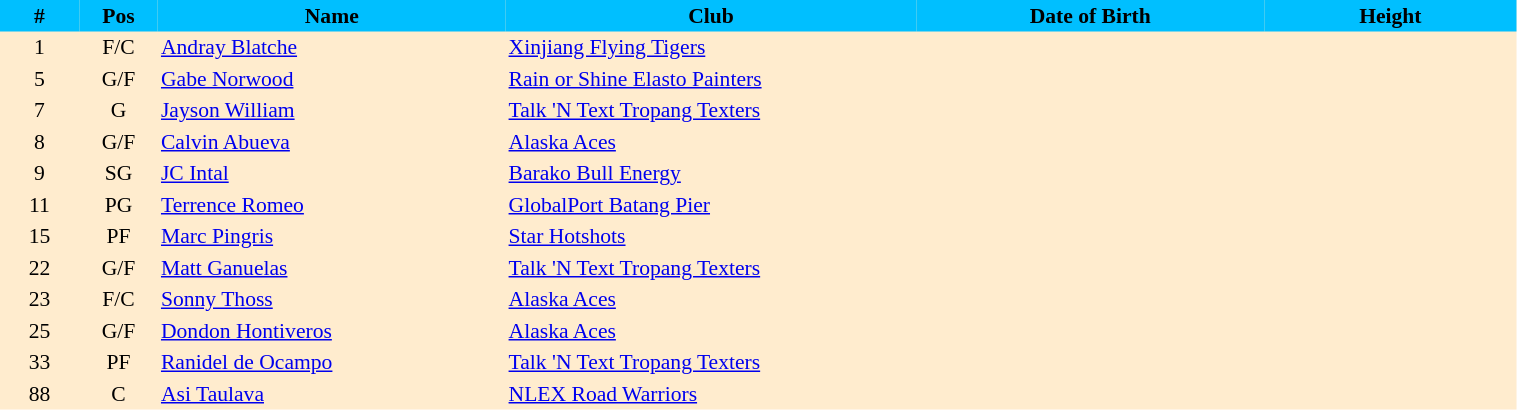<table border=0 cellpadding=2 cellspacing=0  |- bgcolor=#FFECCE style="text-align:center; font-size:90%;" width=80%>
<tr bgcolor=#00BFFF>
<th width=5%>#</th>
<th width=5%>Pos</th>
<th width=22%>Name</th>
<th width=26%>Club</th>
<th width=22%>Date of Birth</th>
<th width=16%>Height</th>
</tr>
<tr>
<td>1</td>
<td>F/C</td>
<td align=left><a href='#'>Andray Blatche</a></td>
<td align=left> <a href='#'>Xinjiang Flying Tigers</a></td>
<td align=left></td>
<td></td>
</tr>
<tr>
<td>5</td>
<td>G/F</td>
<td align=left><a href='#'>Gabe Norwood</a></td>
<td align=left> <a href='#'>Rain or Shine Elasto Painters</a></td>
<td align=left></td>
<td></td>
</tr>
<tr>
<td>7</td>
<td>G</td>
<td align=left><a href='#'>Jayson William</a></td>
<td align=left> <a href='#'>Talk 'N Text Tropang Texters</a></td>
<td align=left></td>
<td></td>
</tr>
<tr>
<td>8</td>
<td>G/F</td>
<td align=left><a href='#'>Calvin Abueva</a></td>
<td align=left> <a href='#'>Alaska Aces</a></td>
<td align=left></td>
<td></td>
</tr>
<tr>
<td>9</td>
<td>SG</td>
<td align=left><a href='#'>JC Intal</a></td>
<td align=left> <a href='#'>Barako Bull Energy</a></td>
<td align=left></td>
<td></td>
</tr>
<tr>
<td>11</td>
<td>PG</td>
<td align=left><a href='#'>Terrence Romeo</a></td>
<td align=left> <a href='#'>GlobalPort Batang Pier</a></td>
<td align=left></td>
<td></td>
</tr>
<tr>
<td>15</td>
<td>PF</td>
<td align=left><a href='#'>Marc Pingris</a></td>
<td align=left> <a href='#'>Star Hotshots</a></td>
<td align=left></td>
<td></td>
</tr>
<tr>
<td>22</td>
<td>G/F</td>
<td align=left><a href='#'>Matt Ganuelas</a></td>
<td align=left> <a href='#'>Talk 'N Text Tropang Texters</a></td>
<td align=left></td>
<td></td>
</tr>
<tr>
<td>23</td>
<td>F/C</td>
<td align=left><a href='#'>Sonny Thoss</a></td>
<td align=left> <a href='#'>Alaska Aces</a></td>
<td align=left></td>
<td></td>
</tr>
<tr>
<td>25</td>
<td>G/F</td>
<td align=left><a href='#'>Dondon Hontiveros</a></td>
<td align=left> <a href='#'>Alaska Aces</a></td>
<td align=left></td>
<td></td>
</tr>
<tr>
<td>33</td>
<td>PF</td>
<td align=left><a href='#'>Ranidel de Ocampo</a></td>
<td align=left> <a href='#'>Talk 'N Text Tropang Texters</a></td>
<td align=left></td>
<td></td>
</tr>
<tr>
<td>88</td>
<td>C</td>
<td align=left><a href='#'>Asi Taulava</a></td>
<td align=left> <a href='#'>NLEX Road Warriors</a></td>
<td align=left></td>
<td></td>
</tr>
</table>
